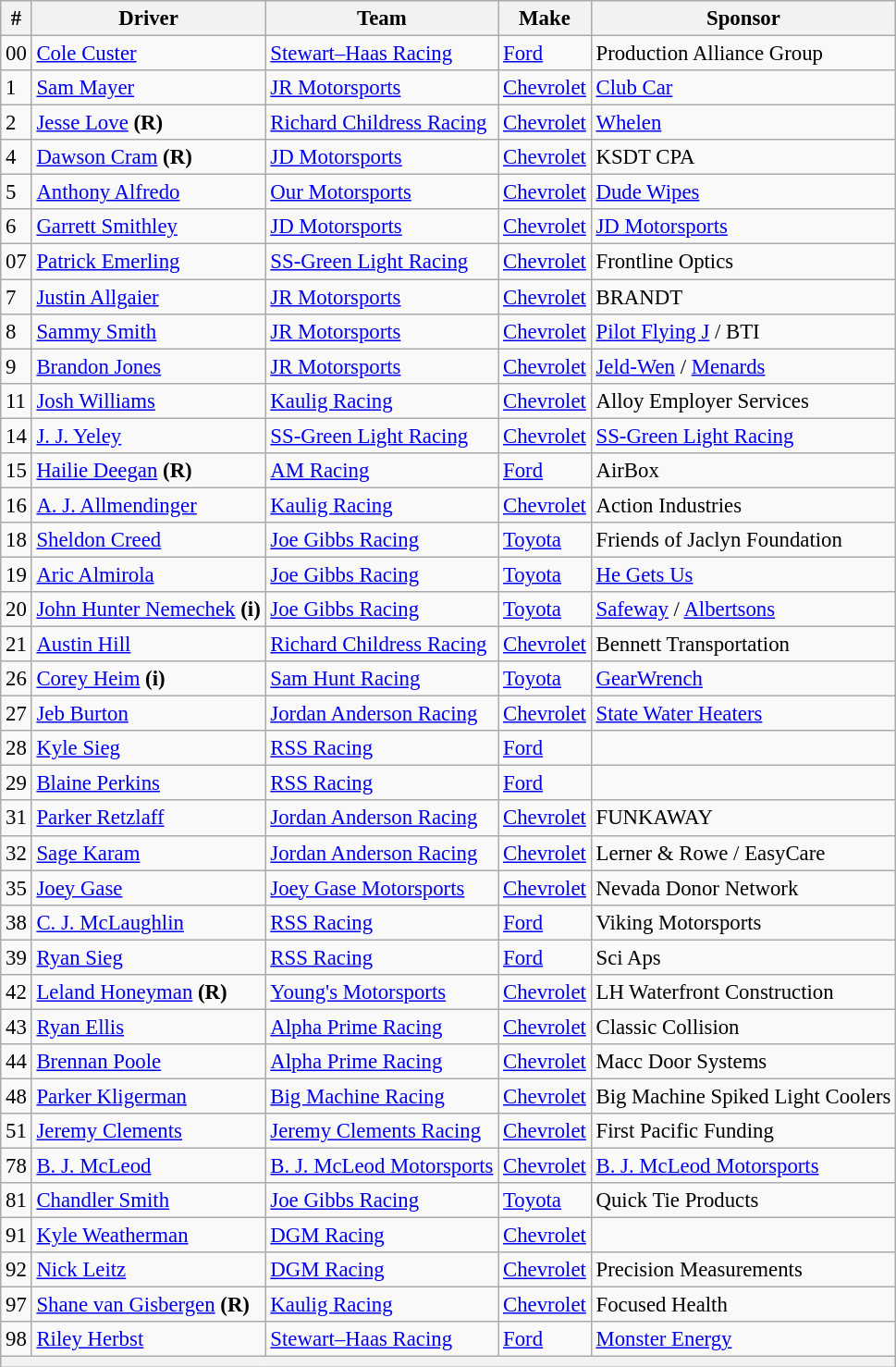<table class="wikitable" style="font-size: 95%;">
<tr>
<th>#</th>
<th>Driver</th>
<th>Team</th>
<th>Make</th>
<th>Sponsor</th>
</tr>
<tr>
<td>00</td>
<td><a href='#'>Cole Custer</a></td>
<td><a href='#'>Stewart–Haas Racing</a></td>
<td><a href='#'>Ford</a></td>
<td>Production Alliance Group</td>
</tr>
<tr>
<td>1</td>
<td><a href='#'>Sam Mayer</a></td>
<td><a href='#'>JR Motorsports</a></td>
<td><a href='#'>Chevrolet</a></td>
<td><a href='#'>Club Car</a></td>
</tr>
<tr>
<td>2</td>
<td><a href='#'>Jesse Love</a> <strong>(R)</strong></td>
<td><a href='#'>Richard Childress Racing</a></td>
<td><a href='#'>Chevrolet</a></td>
<td><a href='#'>Whelen</a></td>
</tr>
<tr>
<td>4</td>
<td><a href='#'>Dawson Cram</a> <strong>(R)</strong></td>
<td><a href='#'>JD Motorsports</a></td>
<td><a href='#'>Chevrolet</a></td>
<td>KSDT CPA</td>
</tr>
<tr>
<td>5</td>
<td><a href='#'>Anthony Alfredo</a></td>
<td><a href='#'>Our Motorsports</a></td>
<td><a href='#'>Chevrolet</a></td>
<td><a href='#'>Dude Wipes</a></td>
</tr>
<tr>
<td>6</td>
<td><a href='#'>Garrett Smithley</a></td>
<td><a href='#'>JD Motorsports</a></td>
<td><a href='#'>Chevrolet</a></td>
<td><a href='#'>JD Motorsports</a></td>
</tr>
<tr>
<td>07</td>
<td><a href='#'>Patrick Emerling</a></td>
<td><a href='#'>SS-Green Light Racing</a></td>
<td><a href='#'>Chevrolet</a></td>
<td>Frontline Optics</td>
</tr>
<tr>
<td>7</td>
<td><a href='#'>Justin Allgaier</a></td>
<td><a href='#'>JR Motorsports</a></td>
<td><a href='#'>Chevrolet</a></td>
<td>BRANDT</td>
</tr>
<tr>
<td>8</td>
<td><a href='#'>Sammy Smith</a></td>
<td><a href='#'>JR Motorsports</a></td>
<td><a href='#'>Chevrolet</a></td>
<td><a href='#'>Pilot Flying J</a> / BTI</td>
</tr>
<tr>
<td>9</td>
<td><a href='#'>Brandon Jones</a></td>
<td><a href='#'>JR Motorsports</a></td>
<td><a href='#'>Chevrolet</a></td>
<td><a href='#'>Jeld-Wen</a> / <a href='#'>Menards</a></td>
</tr>
<tr>
<td>11</td>
<td><a href='#'>Josh Williams</a></td>
<td><a href='#'>Kaulig Racing</a></td>
<td><a href='#'>Chevrolet</a></td>
<td>Alloy Employer Services</td>
</tr>
<tr>
<td>14</td>
<td><a href='#'>J. J. Yeley</a></td>
<td><a href='#'>SS-Green Light Racing</a></td>
<td><a href='#'>Chevrolet</a></td>
<td><a href='#'>SS-Green Light Racing</a></td>
</tr>
<tr>
<td>15</td>
<td><a href='#'>Hailie Deegan</a> <strong>(R)</strong></td>
<td><a href='#'>AM Racing</a></td>
<td><a href='#'>Ford</a></td>
<td>AirBox</td>
</tr>
<tr>
<td>16</td>
<td><a href='#'>A. J. Allmendinger</a></td>
<td><a href='#'>Kaulig Racing</a></td>
<td><a href='#'>Chevrolet</a></td>
<td>Action Industries</td>
</tr>
<tr>
<td>18</td>
<td><a href='#'>Sheldon Creed</a></td>
<td><a href='#'>Joe Gibbs Racing</a></td>
<td><a href='#'>Toyota</a></td>
<td>Friends of Jaclyn Foundation</td>
</tr>
<tr>
<td>19</td>
<td><a href='#'>Aric Almirola</a></td>
<td><a href='#'>Joe Gibbs Racing</a></td>
<td><a href='#'>Toyota</a></td>
<td><a href='#'>He Gets Us</a></td>
</tr>
<tr>
<td>20</td>
<td nowrap><a href='#'>John Hunter Nemechek</a> <strong>(i)</strong></td>
<td><a href='#'>Joe Gibbs Racing</a></td>
<td><a href='#'>Toyota</a></td>
<td><a href='#'>Safeway</a> / <a href='#'>Albertsons</a></td>
</tr>
<tr>
<td>21</td>
<td><a href='#'>Austin Hill</a></td>
<td><a href='#'>Richard Childress Racing</a></td>
<td><a href='#'>Chevrolet</a></td>
<td>Bennett Transportation</td>
</tr>
<tr>
<td>26</td>
<td><a href='#'>Corey Heim</a> <strong>(i)</strong></td>
<td><a href='#'>Sam Hunt Racing</a></td>
<td><a href='#'>Toyota</a></td>
<td><a href='#'>GearWrench</a></td>
</tr>
<tr>
<td>27</td>
<td><a href='#'>Jeb Burton</a></td>
<td><a href='#'>Jordan Anderson Racing</a></td>
<td><a href='#'>Chevrolet</a></td>
<td><a href='#'>State Water Heaters</a></td>
</tr>
<tr>
<td>28</td>
<td><a href='#'>Kyle Sieg</a></td>
<td><a href='#'>RSS Racing</a></td>
<td><a href='#'>Ford</a></td>
<td></td>
</tr>
<tr>
<td>29</td>
<td><a href='#'>Blaine Perkins</a></td>
<td><a href='#'>RSS Racing</a></td>
<td><a href='#'>Ford</a></td>
<td></td>
</tr>
<tr>
<td>31</td>
<td><a href='#'>Parker Retzlaff</a></td>
<td><a href='#'>Jordan Anderson Racing</a></td>
<td><a href='#'>Chevrolet</a></td>
<td>FUNKAWAY</td>
</tr>
<tr>
<td>32</td>
<td><a href='#'>Sage Karam</a></td>
<td><a href='#'>Jordan Anderson Racing</a></td>
<td><a href='#'>Chevrolet</a></td>
<td>Lerner & Rowe / EasyCare</td>
</tr>
<tr>
<td>35</td>
<td><a href='#'>Joey Gase</a></td>
<td><a href='#'>Joey Gase Motorsports</a></td>
<td><a href='#'>Chevrolet</a></td>
<td>Nevada Donor Network</td>
</tr>
<tr>
<td>38</td>
<td><a href='#'>C. J. McLaughlin</a></td>
<td><a href='#'>RSS Racing</a></td>
<td><a href='#'>Ford</a></td>
<td>Viking Motorsports</td>
</tr>
<tr>
<td>39</td>
<td><a href='#'>Ryan Sieg</a></td>
<td><a href='#'>RSS Racing</a></td>
<td><a href='#'>Ford</a></td>
<td>Sci Aps</td>
</tr>
<tr>
<td>42</td>
<td><a href='#'>Leland Honeyman</a> <strong>(R)</strong></td>
<td><a href='#'>Young's Motorsports</a></td>
<td><a href='#'>Chevrolet</a></td>
<td>LH Waterfront Construction</td>
</tr>
<tr>
<td>43</td>
<td><a href='#'>Ryan Ellis</a></td>
<td><a href='#'>Alpha Prime Racing</a></td>
<td><a href='#'>Chevrolet</a></td>
<td>Classic Collision</td>
</tr>
<tr>
<td>44</td>
<td><a href='#'>Brennan Poole</a></td>
<td><a href='#'>Alpha Prime Racing</a></td>
<td><a href='#'>Chevrolet</a></td>
<td>Macc Door Systems</td>
</tr>
<tr>
<td>48</td>
<td><a href='#'>Parker Kligerman</a></td>
<td><a href='#'>Big Machine Racing</a></td>
<td><a href='#'>Chevrolet</a></td>
<td nowrap>Big Machine Spiked Light Coolers</td>
</tr>
<tr>
<td>51</td>
<td><a href='#'>Jeremy Clements</a></td>
<td><a href='#'>Jeremy Clements Racing</a></td>
<td><a href='#'>Chevrolet</a></td>
<td>First Pacific Funding</td>
</tr>
<tr>
<td>78</td>
<td><a href='#'>B. J. McLeod</a></td>
<td nowrap><a href='#'>B. J. McLeod Motorsports</a></td>
<td><a href='#'>Chevrolet</a></td>
<td><a href='#'>B. J. McLeod Motorsports</a></td>
</tr>
<tr>
<td>81</td>
<td><a href='#'>Chandler Smith</a></td>
<td><a href='#'>Joe Gibbs Racing</a></td>
<td><a href='#'>Toyota</a></td>
<td>Quick Tie Products</td>
</tr>
<tr>
<td>91</td>
<td><a href='#'>Kyle Weatherman</a></td>
<td><a href='#'>DGM Racing</a></td>
<td><a href='#'>Chevrolet</a></td>
<td></td>
</tr>
<tr>
<td>92</td>
<td><a href='#'>Nick Leitz</a></td>
<td><a href='#'>DGM Racing</a></td>
<td><a href='#'>Chevrolet</a></td>
<td>Precision Measurements</td>
</tr>
<tr>
<td>97</td>
<td><a href='#'>Shane van Gisbergen</a> <strong>(R)</strong></td>
<td><a href='#'>Kaulig Racing</a></td>
<td><a href='#'>Chevrolet</a></td>
<td>Focused Health</td>
</tr>
<tr>
<td>98</td>
<td><a href='#'>Riley Herbst</a></td>
<td><a href='#'>Stewart–Haas Racing</a></td>
<td><a href='#'>Ford</a></td>
<td><a href='#'>Monster Energy</a></td>
</tr>
<tr>
<th colspan="5"></th>
</tr>
</table>
